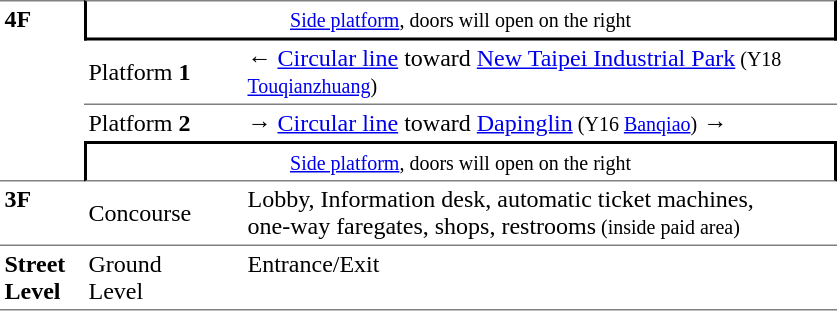<table table border=0 cellspacing=0 cellpadding=3>
<tr>
<td style="border-top:solid 1px gray;border-bottom:solid 1px gray;" width=50 rowspan=5 valign=top><strong>4F</strong></td>
</tr>
<tr>
<td style="border-right:solid 2px black;border-left:solid 2px black;border-bottom:solid 2px black;border-top:solid 1px gray;text-align:center;" colspan=2><small><a href='#'>Side platform</a>, doors will open on the right</small></td>
</tr>
<tr>
<td style="border-bottom:solid 1px gray;" width=100>Platform <span><strong>1</strong></span></td>
<td style="border-bottom:solid 1px gray;" width=390><span></span>←  <a href='#'>Circular line</a> toward <a href='#'>New Taipei Industrial Park</a><small> (Y18 <a href='#'>Touqianzhuang</a>)</small></td>
</tr>
<tr>
<td>Platform <span><strong>2</strong></span></td>
<td><span>→</span> <a href='#'>Circular line</a> toward <a href='#'>Dapinglin</a><small> (Y16 <a href='#'>Banqiao</a>)</small> →</td>
</tr>
<tr>
<td style="border-top:solid 2px black;border-right:solid 2px black;border-left:solid 2px black;border-bottom:solid 1px gray;text-align:center;" colspan=2><small><a href='#'>Side platform</a>, doors will open on the right</small></td>
</tr>
<tr>
<td style="border-bottom:solid 1px gray;" width=50 valign=top><strong>3F</strong></td>
<td style="border-bottom:solid 1px gray;">Concourse</td>
<td style="border-bottom:solid 1px gray;">Lobby, Information desk, automatic ticket machines,<br>one-way faregates, shops, restrooms<small> (inside paid area)</small></td>
</tr>
<tr>
<td style="border-bottom:solid 1px gray;" width=50 rowspan=10 valign=top><strong>Street Level</strong></td>
<td style="border-top:solid 0px gray;border-bottom:solid 1px gray;" width=100 valign=top>Ground<br>Level</td>
<td style="border-top:solid 0px gray;border-bottom:solid 1px gray;" width=390 valign=top>Entrance/Exit</td>
</tr>
</table>
